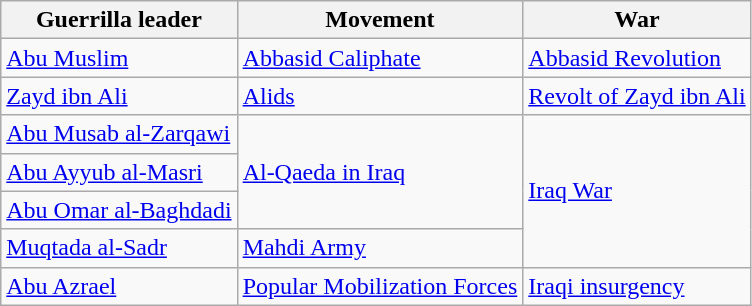<table class="wikitable">
<tr>
<th>Guerrilla leader</th>
<th>Movement</th>
<th>War</th>
</tr>
<tr>
<td><a href='#'>Abu Muslim</a></td>
<td><a href='#'>Abbasid Caliphate</a></td>
<td><a href='#'>Abbasid Revolution</a></td>
</tr>
<tr>
<td><a href='#'>Zayd ibn Ali</a></td>
<td><a href='#'>Alids</a></td>
<td><a href='#'>Revolt of Zayd ibn Ali</a></td>
</tr>
<tr>
<td><a href='#'>Abu Musab al-Zarqawi</a></td>
<td rowspan="3"><a href='#'>Al-Qaeda in Iraq</a></td>
<td rowspan="4"><a href='#'>Iraq War</a></td>
</tr>
<tr>
<td><a href='#'>Abu Ayyub al-Masri</a></td>
</tr>
<tr>
<td><a href='#'>Abu Omar al-Baghdadi</a></td>
</tr>
<tr>
<td><a href='#'>Muqtada al-Sadr</a></td>
<td><a href='#'>Mahdi Army</a></td>
</tr>
<tr>
<td><a href='#'>Abu Azrael</a></td>
<td><a href='#'>Popular Mobilization Forces</a></td>
<td><a href='#'>Iraqi insurgency</a></td>
</tr>
</table>
